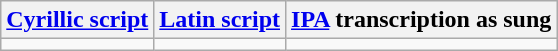<table class="wikitable">
<tr>
<th><a href='#'>Cyrillic script</a></th>
<th><a href='#'>Latin script</a></th>
<th><a href='#'>IPA</a> transcription as sung</th>
</tr>
<tr style="vertical-align:top; white-space:nowrap;">
<td></td>
<td></td>
<td></td>
</tr>
</table>
